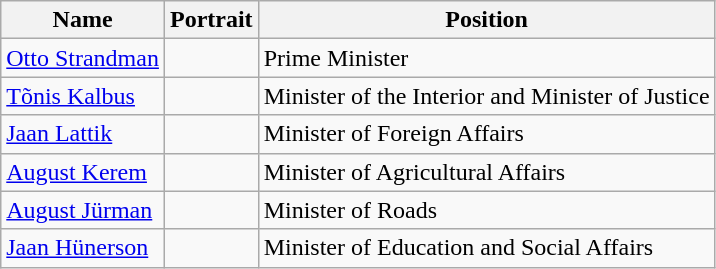<table class="wikitable">
<tr>
<th>Name</th>
<th>Portrait</th>
<th>Position</th>
</tr>
<tr>
<td><a href='#'>Otto Strandman</a></td>
<td></td>
<td>Prime Minister</td>
</tr>
<tr>
<td><a href='#'>Tõnis Kalbus</a></td>
<td></td>
<td>Minister of the Interior and Minister of Justice</td>
</tr>
<tr>
<td><a href='#'>Jaan Lattik</a></td>
<td></td>
<td>Minister of Foreign Affairs</td>
</tr>
<tr>
<td><a href='#'>August Kerem</a></td>
<td></td>
<td>Minister of Agricultural Affairs</td>
</tr>
<tr>
<td><a href='#'>August Jürman</a></td>
<td></td>
<td>Minister of Roads</td>
</tr>
<tr>
<td><a href='#'>Jaan Hünerson</a></td>
<td></td>
<td>Minister of Education and Social Affairs</td>
</tr>
</table>
